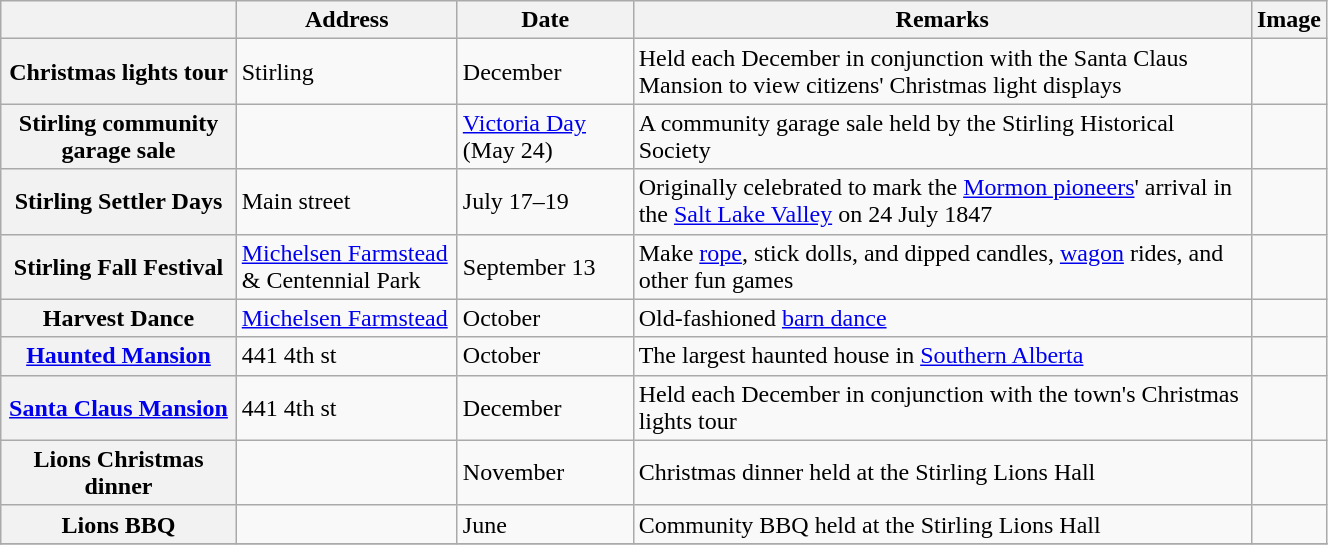<table class="wikitable sortable" width=70%>
<tr>
<th></th>
<th width="140px">Address</th>
<th>Date</th>
<th>Remarks</th>
<th>Image</th>
</tr>
<tr>
<th>Christmas lights tour</th>
<td>Stirling</td>
<td>December</td>
<td>Held each December in conjunction with the Santa Claus Mansion to view citizens' Christmas light displays</td>
<td></td>
</tr>
<tr>
<th>Stirling community garage sale</th>
<td></td>
<td><a href='#'>Victoria Day</a> (May 24)</td>
<td>A community garage sale held by the Stirling Historical Society</td>
<td></td>
</tr>
<tr>
<th>Stirling Settler Days</th>
<td>Main street</td>
<td>July 17–19</td>
<td>Originally celebrated to mark the <a href='#'>Mormon pioneers</a>' arrival in the <a href='#'>Salt Lake Valley</a> on 24 July 1847</td>
<td></td>
</tr>
<tr>
<th>Stirling Fall Festival</th>
<td><a href='#'>Michelsen Farmstead</a> & Centennial Park</td>
<td>September 13</td>
<td>Make <a href='#'>rope</a>, stick dolls, and dipped candles, <a href='#'>wagon</a> rides, and other fun games</td>
<td></td>
</tr>
<tr>
<th>Harvest Dance</th>
<td><a href='#'>Michelsen Farmstead</a></td>
<td>October</td>
<td>Old-fashioned <a href='#'>barn dance</a></td>
<td></td>
</tr>
<tr>
<th><a href='#'>Haunted Mansion</a></th>
<td>441 4th st</td>
<td>October</td>
<td>The largest haunted house in <a href='#'>Southern Alberta</a></td>
<td></td>
</tr>
<tr>
<th><a href='#'>Santa Claus Mansion</a></th>
<td>441 4th st</td>
<td>December</td>
<td>Held each December in conjunction with the town's Christmas lights tour</td>
<td></td>
</tr>
<tr>
<th>Lions Christmas dinner</th>
<td></td>
<td>November</td>
<td>Christmas dinner held at the Stirling Lions Hall</td>
<td></td>
</tr>
<tr>
<th>Lions BBQ</th>
<td></td>
<td>June</td>
<td>Community BBQ held at the Stirling Lions Hall</td>
<td></td>
</tr>
<tr>
</tr>
</table>
